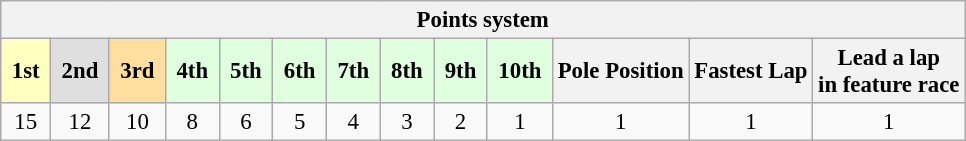<table class="wikitable" style="font-size:95%; text-align:center">
<tr>
<th colspan="19">Points system</th>
</tr>
<tr>
<td style="background:#ffffbf;"> <strong>1st</strong> </td>
<td style="background:#dfdfdf;"> <strong>2nd</strong> </td>
<td style="background:#ffdf9f;"> <strong>3rd</strong> </td>
<td style="background:#dfffdf;"> <strong>4th</strong> </td>
<td style="background:#dfffdf;"> <strong>5th</strong> </td>
<td style="background:#dfffdf;"> <strong>6th</strong> </td>
<td style="background:#dfffdf;"> <strong>7th</strong> </td>
<td style="background:#dfffdf;"> <strong>8th</strong> </td>
<td style="background:#dfffdf;"> <strong>9th</strong> </td>
<td style="background:#dfffdf;"> <strong>10th</strong> </td>
<th>Pole Position</th>
<th>Fastest Lap</th>
<th>Lead a lap<br>in feature race</th>
</tr>
<tr>
<td>15</td>
<td>12</td>
<td>10</td>
<td>8</td>
<td>6</td>
<td>5</td>
<td>4</td>
<td>3</td>
<td>2</td>
<td>1</td>
<td>1</td>
<td>1</td>
<td>1</td>
</tr>
</table>
